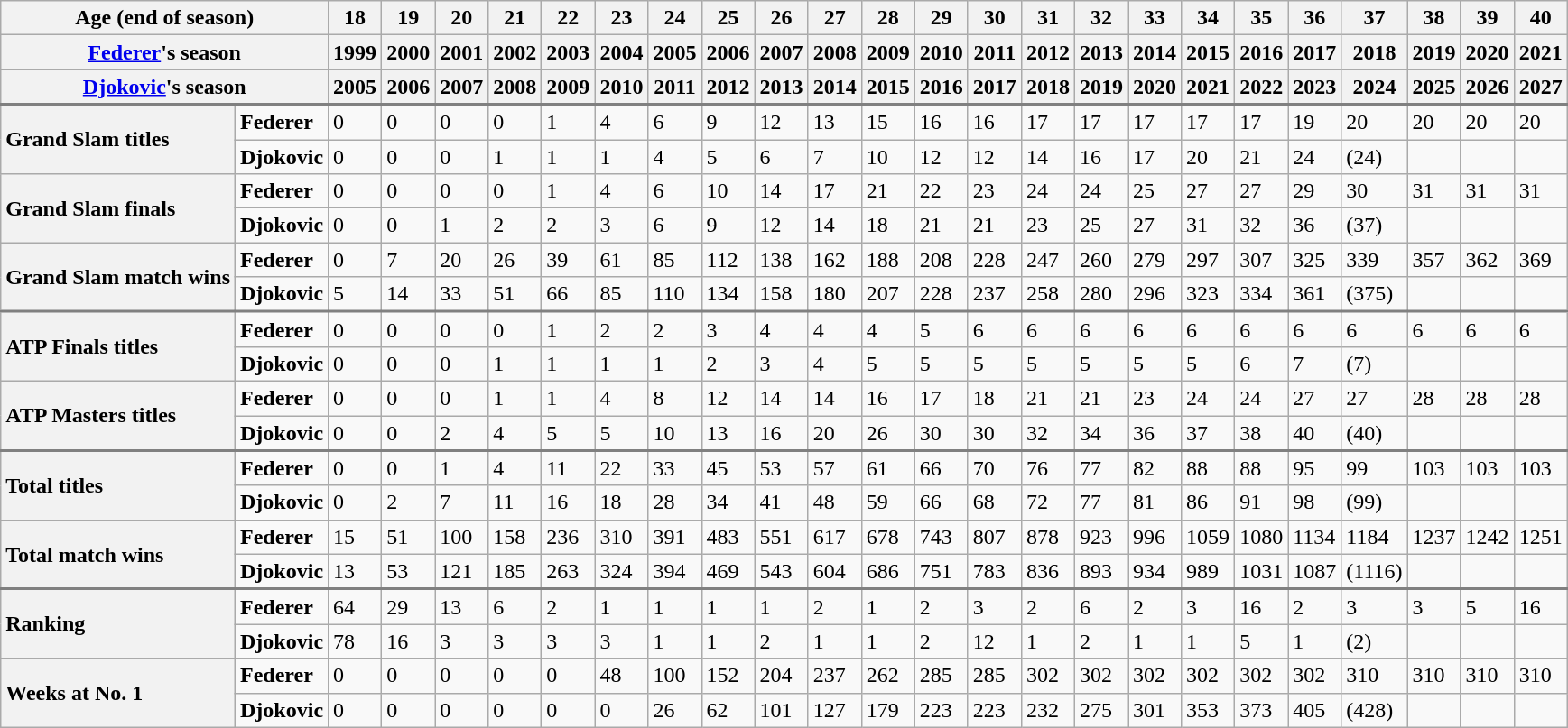<table class="wikitable mw-datatable">
<tr>
<th colspan=2>Age (end of season)</th>
<th>18</th>
<th>19</th>
<th>20</th>
<th>21</th>
<th>22</th>
<th>23</th>
<th>24</th>
<th>25</th>
<th>26</th>
<th>27</th>
<th>28</th>
<th>29</th>
<th>30</th>
<th>31</th>
<th>32</th>
<th>33</th>
<th>34</th>
<th>35</th>
<th>36</th>
<th>37</th>
<th>38</th>
<th>39</th>
<th>40</th>
</tr>
<tr>
<th colspan=2> <a href='#'>Federer</a>'s season</th>
<th>1999</th>
<th>2000</th>
<th>2001</th>
<th>2002</th>
<th>2003</th>
<th>2004</th>
<th>2005</th>
<th>2006</th>
<th>2007</th>
<th>2008</th>
<th>2009</th>
<th>2010</th>
<th>2011</th>
<th>2012</th>
<th>2013</th>
<th>2014</th>
<th>2015</th>
<th>2016</th>
<th>2017</th>
<th>2018</th>
<th>2019</th>
<th>2020</th>
<th>2021</th>
</tr>
<tr>
<th colspan=2> <a href='#'>Djokovic</a>'s season</th>
<th>2005</th>
<th>2006</th>
<th>2007</th>
<th>2008</th>
<th>2009</th>
<th>2010</th>
<th>2011</th>
<th>2012</th>
<th>2013</th>
<th>2014</th>
<th>2015</th>
<th>2016</th>
<th>2017</th>
<th>2018</th>
<th>2019</th>
<th>2020</th>
<th>2021</th>
<th>2022</th>
<th>2023</th>
<th>2024</th>
<th>2025</th>
<th>2026</th>
<th>2027</th>
</tr>
<tr style="border-top: 2px solid gray;">
<th rowspan=2 style="text-align: left;">Grand Slam titles</th>
<td><strong>Federer</strong></td>
<td>0</td>
<td>0</td>
<td>0</td>
<td>0</td>
<td>1</td>
<td>4</td>
<td>6</td>
<td>9</td>
<td>12</td>
<td>13</td>
<td>15</td>
<td>16</td>
<td>16</td>
<td>17</td>
<td>17</td>
<td>17</td>
<td>17</td>
<td>17</td>
<td>19</td>
<td>20</td>
<td>20</td>
<td>20</td>
<td>20</td>
</tr>
<tr>
<td><strong>Djokovic</strong></td>
<td>0</td>
<td>0</td>
<td>0</td>
<td>1</td>
<td>1</td>
<td>1</td>
<td>4</td>
<td>5</td>
<td>6</td>
<td>7</td>
<td>10</td>
<td>12</td>
<td>12</td>
<td>14</td>
<td>16</td>
<td>17</td>
<td>20</td>
<td>21</td>
<td>24</td>
<td>(24)</td>
<td></td>
<td></td>
<td></td>
</tr>
<tr>
<th rowspan=2 style="text-align: left;">Grand Slam finals</th>
<td><strong>Federer</strong></td>
<td>0</td>
<td>0</td>
<td>0</td>
<td>0</td>
<td>1</td>
<td>4</td>
<td>6</td>
<td>10</td>
<td>14</td>
<td>17</td>
<td>21</td>
<td>22</td>
<td>23</td>
<td>24</td>
<td>24</td>
<td>25</td>
<td>27</td>
<td>27</td>
<td>29</td>
<td>30</td>
<td>31</td>
<td>31</td>
<td>31</td>
</tr>
<tr>
<td><strong>Djokovic</strong></td>
<td>0</td>
<td>0</td>
<td>1</td>
<td>2</td>
<td>2</td>
<td>3</td>
<td>6</td>
<td>9</td>
<td>12</td>
<td>14</td>
<td>18</td>
<td>21</td>
<td>21</td>
<td>23</td>
<td>25</td>
<td>27</td>
<td>31</td>
<td>32</td>
<td>36</td>
<td>(37)</td>
<td></td>
<td></td>
<td></td>
</tr>
<tr>
<th rowspan=2 style="text-align: left;">Grand Slam match wins</th>
<td><strong>Federer</strong></td>
<td>0</td>
<td>7</td>
<td>20</td>
<td>26</td>
<td>39</td>
<td>61</td>
<td>85</td>
<td>112</td>
<td>138</td>
<td>162</td>
<td>188</td>
<td>208</td>
<td>228</td>
<td>247</td>
<td>260</td>
<td>279</td>
<td>297</td>
<td>307</td>
<td>325</td>
<td>339</td>
<td>357</td>
<td>362</td>
<td>369</td>
</tr>
<tr>
<td><strong>Djokovic</strong></td>
<td>5</td>
<td>14</td>
<td>33</td>
<td>51</td>
<td>66</td>
<td>85</td>
<td>110</td>
<td>134</td>
<td>158</td>
<td>180</td>
<td>207</td>
<td>228</td>
<td>237</td>
<td>258</td>
<td>280</td>
<td>296</td>
<td>323</td>
<td>334</td>
<td>361</td>
<td>(375)</td>
<td></td>
<td></td>
<td></td>
</tr>
<tr style="border-top: 2px solid gray;">
<th rowspan=2 style="text-align: left;">ATP Finals titles</th>
<td><strong>Federer</strong></td>
<td>0</td>
<td>0</td>
<td>0</td>
<td>0</td>
<td>1</td>
<td>2</td>
<td>2</td>
<td>3</td>
<td>4</td>
<td>4</td>
<td>4</td>
<td>5</td>
<td>6</td>
<td>6</td>
<td>6</td>
<td>6</td>
<td>6</td>
<td>6</td>
<td>6</td>
<td>6</td>
<td>6</td>
<td>6</td>
<td>6</td>
</tr>
<tr>
<td><strong>Djokovic</strong></td>
<td>0</td>
<td>0</td>
<td>0</td>
<td>1</td>
<td>1</td>
<td>1</td>
<td>1</td>
<td>2</td>
<td>3</td>
<td>4</td>
<td>5</td>
<td>5</td>
<td>5</td>
<td>5</td>
<td>5</td>
<td>5</td>
<td>5</td>
<td>6</td>
<td>7</td>
<td>(7)</td>
<td></td>
<td></td>
<td></td>
</tr>
<tr>
<th rowspan=2 style="text-align: left;">ATP Masters titles</th>
<td><strong>Federer</strong></td>
<td>0</td>
<td>0</td>
<td>0</td>
<td>1</td>
<td>1</td>
<td>4</td>
<td>8</td>
<td>12</td>
<td>14</td>
<td>14</td>
<td>16</td>
<td>17</td>
<td>18</td>
<td>21</td>
<td>21</td>
<td>23</td>
<td>24</td>
<td>24</td>
<td>27</td>
<td>27</td>
<td>28</td>
<td>28</td>
<td>28</td>
</tr>
<tr>
<td><strong>Djokovic</strong></td>
<td>0</td>
<td>0</td>
<td>2</td>
<td>4</td>
<td>5</td>
<td>5</td>
<td>10</td>
<td>13</td>
<td>16</td>
<td>20</td>
<td>26</td>
<td>30</td>
<td>30</td>
<td>32</td>
<td>34</td>
<td>36</td>
<td>37</td>
<td>38</td>
<td>40</td>
<td>(40)</td>
<td></td>
<td></td>
<td></td>
</tr>
<tr style="border-top: 2px solid gray;">
<th rowspan=2 style="text-align: left;">Total titles</th>
<td><strong>Federer</strong></td>
<td>0</td>
<td>0</td>
<td>1</td>
<td>4</td>
<td>11</td>
<td>22</td>
<td>33</td>
<td>45</td>
<td>53</td>
<td>57</td>
<td>61</td>
<td>66</td>
<td>70</td>
<td>76</td>
<td>77</td>
<td>82</td>
<td>88</td>
<td>88</td>
<td>95</td>
<td>99</td>
<td>103</td>
<td>103</td>
<td>103</td>
</tr>
<tr>
<td><strong>Djokovic</strong></td>
<td>0</td>
<td>2</td>
<td>7</td>
<td>11</td>
<td>16</td>
<td>18</td>
<td>28</td>
<td>34</td>
<td>41</td>
<td>48</td>
<td>59</td>
<td>66</td>
<td>68</td>
<td>72</td>
<td>77</td>
<td>81</td>
<td>86</td>
<td>91</td>
<td>98</td>
<td>(99)</td>
<td></td>
<td></td>
<td></td>
</tr>
<tr>
<th rowspan=2 style="text-align: left;">Total match wins</th>
<td><strong>Federer</strong></td>
<td>15</td>
<td>51</td>
<td>100</td>
<td>158</td>
<td>236</td>
<td>310</td>
<td>391</td>
<td>483</td>
<td>551</td>
<td>617</td>
<td>678</td>
<td>743</td>
<td>807</td>
<td>878</td>
<td>923</td>
<td>996</td>
<td>1059</td>
<td>1080</td>
<td>1134</td>
<td>1184</td>
<td>1237</td>
<td>1242</td>
<td>1251</td>
</tr>
<tr>
<td><strong>Djokovic</strong></td>
<td>13</td>
<td>53</td>
<td>121</td>
<td>185</td>
<td>263</td>
<td>324</td>
<td>394</td>
<td>469</td>
<td>543</td>
<td>604</td>
<td>686</td>
<td>751</td>
<td>783</td>
<td>836</td>
<td>893</td>
<td>934</td>
<td>989</td>
<td>1031</td>
<td>1087</td>
<td>(1116)</td>
<td></td>
<td></td>
<td></td>
</tr>
<tr style="border-top: 2px solid gray;">
<th rowspan=2 style="text-align: left;">Ranking</th>
<td><strong>Federer</strong></td>
<td>64</td>
<td>29</td>
<td>13</td>
<td>6</td>
<td>2</td>
<td>1</td>
<td>1</td>
<td>1</td>
<td>1</td>
<td>2</td>
<td>1</td>
<td>2</td>
<td>3</td>
<td>2</td>
<td>6</td>
<td>2</td>
<td>3</td>
<td>16</td>
<td>2</td>
<td>3</td>
<td>3</td>
<td>5</td>
<td>16</td>
</tr>
<tr>
<td><strong>Djokovic</strong></td>
<td>78</td>
<td>16</td>
<td>3</td>
<td>3</td>
<td>3</td>
<td>3</td>
<td>1</td>
<td>1</td>
<td>2</td>
<td>1</td>
<td>1</td>
<td>2</td>
<td>12</td>
<td>1</td>
<td>2</td>
<td>1</td>
<td>1</td>
<td>5</td>
<td>1</td>
<td>(2)</td>
<td></td>
<td></td>
<td></td>
</tr>
<tr>
<th rowspan=2 style="text-align: left;">Weeks at No. 1</th>
<td><strong>Federer</strong></td>
<td>0</td>
<td>0</td>
<td>0</td>
<td>0</td>
<td>0</td>
<td>48</td>
<td>100</td>
<td>152</td>
<td>204</td>
<td>237</td>
<td>262</td>
<td>285</td>
<td>285</td>
<td>302</td>
<td>302</td>
<td>302</td>
<td>302</td>
<td>302</td>
<td>302</td>
<td>310</td>
<td>310</td>
<td>310</td>
<td>310</td>
</tr>
<tr>
<td><strong>Djokovic</strong></td>
<td>0</td>
<td>0</td>
<td>0</td>
<td>0</td>
<td>0</td>
<td>0</td>
<td>26</td>
<td>62</td>
<td>101</td>
<td>127</td>
<td>179</td>
<td>223</td>
<td>223</td>
<td>232</td>
<td>275</td>
<td>301</td>
<td>353</td>
<td>373</td>
<td>405</td>
<td>(428)</td>
<td></td>
<td></td>
<td></td>
</tr>
</table>
